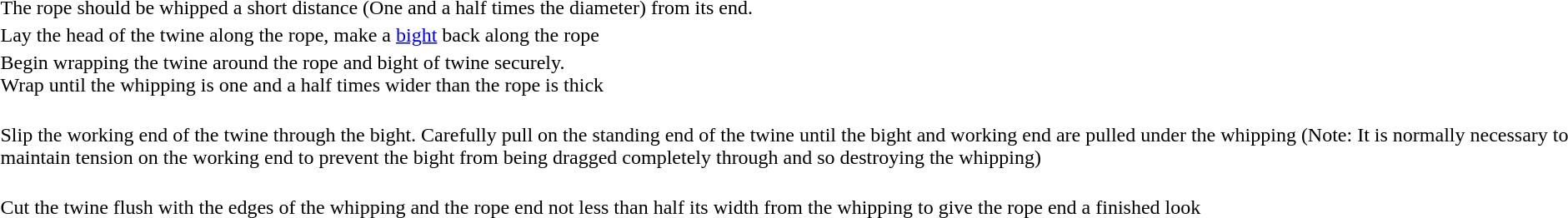<table>
<tr>
<td><br></td>
<td>The rope should be whipped a short distance (One and a half times the diameter) from its end.</td>
</tr>
<tr>
<td><br></td>
<td>Lay the head of the twine along the rope, make a <a href='#'>bight</a> back along the rope</td>
</tr>
<tr>
<td><br></td>
<td>Begin wrapping the twine around the rope and bight of twine securely.<br>Wrap until the whipping is one and a half times wider than the rope is thick</td>
</tr>
<tr>
<td><br></td>
<td><br>Slip the working end of the twine through the bight.
Carefully pull on the standing end of the twine until the bight and working end are pulled under the whipping (Note: It is normally necessary to maintain tension on the working end to prevent the bight from being dragged completely through and so destroying the whipping)</td>
</tr>
<tr>
<td><br></td>
<td><br>Cut the twine flush with the edges of the whipping and the rope end not less than half its width from the whipping to give the rope end a finished look</td>
</tr>
</table>
